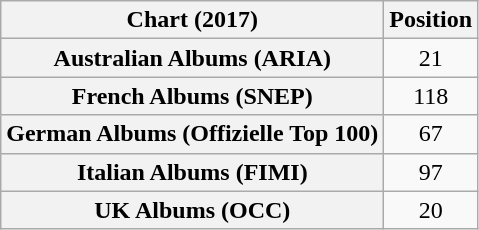<table class="wikitable plainrowheaders sortable" style="text-align:center">
<tr>
<th scope="col">Chart (2017)</th>
<th scope="col">Position</th>
</tr>
<tr>
<th scope="row">Australian Albums (ARIA)</th>
<td>21</td>
</tr>
<tr>
<th scope="row">French Albums (SNEP)</th>
<td>118</td>
</tr>
<tr>
<th scope="row">German Albums (Offizielle Top 100)</th>
<td>67</td>
</tr>
<tr>
<th scope="row">Italian Albums (FIMI)</th>
<td>97</td>
</tr>
<tr>
<th scope="row">UK Albums (OCC)</th>
<td>20</td>
</tr>
</table>
